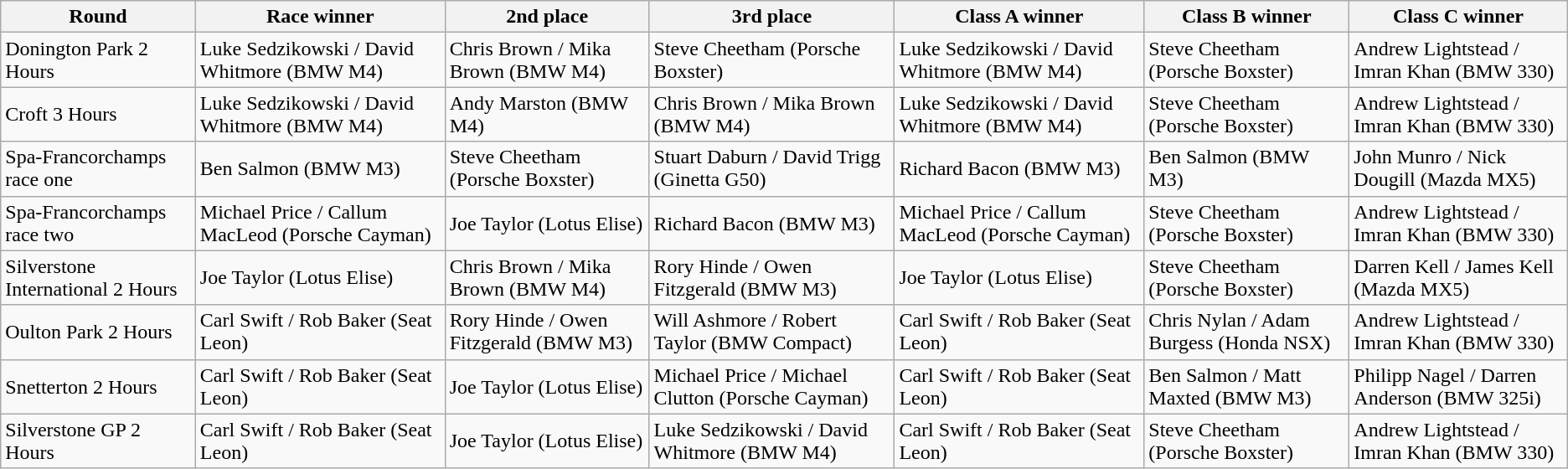<table class="wikitable">
<tr>
<th>Round</th>
<th>Race winner</th>
<th>2nd place</th>
<th>3rd place</th>
<th>Class A winner</th>
<th>Class B winner</th>
<th>Class C winner</th>
</tr>
<tr>
<td>Donington Park 2 Hours</td>
<td>Luke Sedzikowski / David Whitmore (BMW M4)</td>
<td>Chris Brown / Mika Brown (BMW M4)</td>
<td>Steve Cheetham (Porsche Boxster)</td>
<td>Luke Sedzikowski / David Whitmore (BMW M4)</td>
<td>Steve Cheetham (Porsche Boxster)</td>
<td>Andrew Lightstead / Imran Khan (BMW 330)</td>
</tr>
<tr>
<td>Croft 3 Hours</td>
<td>Luke Sedzikowski / David Whitmore (BMW M4)</td>
<td>Andy Marston (BMW M4)</td>
<td>Chris Brown / Mika Brown (BMW M4)</td>
<td>Luke Sedzikowski / David Whitmore (BMW M4)</td>
<td>Steve Cheetham (Porsche Boxster)</td>
<td>Andrew Lightstead / Imran Khan (BMW 330)</td>
</tr>
<tr>
<td>Spa-Francorchamps race one</td>
<td>Ben Salmon (BMW M3)</td>
<td>Steve Cheetham (Porsche Boxster)</td>
<td>Stuart Daburn / David Trigg (Ginetta G50)</td>
<td>Richard Bacon (BMW M3)</td>
<td>Ben Salmon (BMW M3)</td>
<td>John Munro / Nick Dougill (Mazda MX5)</td>
</tr>
<tr>
<td>Spa-Francorchamps race two</td>
<td>Michael Price / Callum MacLeod (Porsche Cayman)</td>
<td>Joe Taylor (Lotus Elise)</td>
<td>Richard Bacon (BMW M3)</td>
<td>Michael Price / Callum MacLeod (Porsche Cayman)</td>
<td>Steve Cheetham (Porsche Boxster)</td>
<td>Andrew Lightstead / Imran Khan (BMW 330)</td>
</tr>
<tr>
<td>Silverstone International 2 Hours</td>
<td>Joe Taylor (Lotus Elise)</td>
<td>Chris Brown / Mika Brown (BMW M4)</td>
<td>Rory Hinde / Owen Fitzgerald (BMW M3)</td>
<td>Joe Taylor (Lotus Elise)</td>
<td>Steve Cheetham (Porsche Boxster)</td>
<td>Darren Kell / James Kell (Mazda MX5)</td>
</tr>
<tr>
<td>Oulton Park 2 Hours</td>
<td>Carl Swift / Rob Baker (Seat Leon)</td>
<td>Rory Hinde / Owen Fitzgerald (BMW M3)</td>
<td>Will Ashmore / Robert Taylor (BMW Compact)</td>
<td>Carl Swift / Rob Baker (Seat Leon)</td>
<td>Chris Nylan / Adam Burgess (Honda NSX)</td>
<td>Andrew Lightstead / Imran Khan (BMW 330)</td>
</tr>
<tr>
<td>Snetterton 2 Hours</td>
<td>Carl Swift / Rob Baker (Seat Leon)</td>
<td>Joe Taylor (Lotus Elise)</td>
<td>Michael Price / Michael Clutton (Porsche Cayman)</td>
<td>Carl Swift / Rob Baker (Seat Leon)</td>
<td>Ben Salmon / Matt Maxted (BMW M3)</td>
<td>Philipp Nagel / Darren Anderson (BMW 325i)</td>
</tr>
<tr>
<td>Silverstone GP 2 Hours</td>
<td>Carl Swift / Rob Baker (Seat Leon)</td>
<td>Joe Taylor (Lotus Elise)</td>
<td>Luke Sedzikowski / David Whitmore (BMW M4)</td>
<td>Carl Swift / Rob Baker (Seat Leon)</td>
<td>Steve Cheetham (Porsche Boxster)</td>
<td>Andrew Lightstead / Imran Khan (BMW 330)</td>
</tr>
</table>
